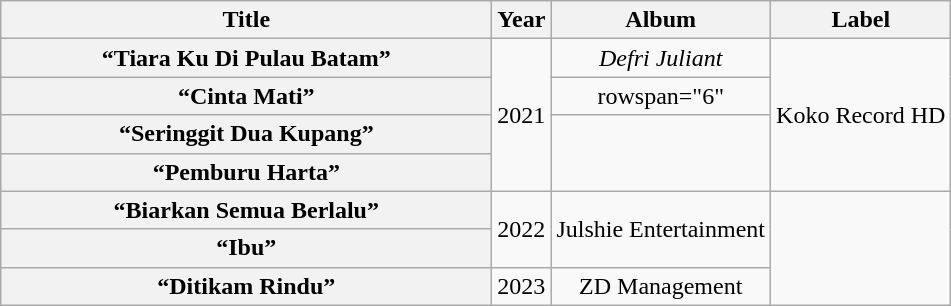<table class="wikitable plainrowheaders" style="text-align:center;">
<tr>
<th rowspan="1" scope="col" style="width:20em;">Title</th>
<th rowspan="1" scope="col">Year</th>
<th rowspan="1" scope="col">Album</th>
<th rowspan="1" scope="col">Label</th>
</tr>
<tr>
<th scope="row">“Tiara Ku Di Pulau Batam”</th>
<td rowspan="4">2021</td>
<td><em>Defri Juliant</em></td>
<td rowspan="4">Koko Record HD</td>
</tr>
<tr>
<th scope="row">“Cinta Mati”<br></th>
<td>rowspan="6" </td>
</tr>
<tr>
<th scope="row">“Seringgit Dua Kupang”<br></th>
</tr>
<tr>
<th scope="row">“Pemburu Harta”</th>
</tr>
<tr>
<th scope="row">“Biarkan Semua Berlalu”</th>
<td rowspan="2">2022</td>
<td rowspan="2">Julshie Entertainment</td>
</tr>
<tr>
<th scope="row">“Ibu”</th>
</tr>
<tr>
<th scope="row">“Ditikam Rindu”</th>
<td rowspan="2">2023</td>
<td rowspan="2">ZD Management</td>
</tr>
</table>
